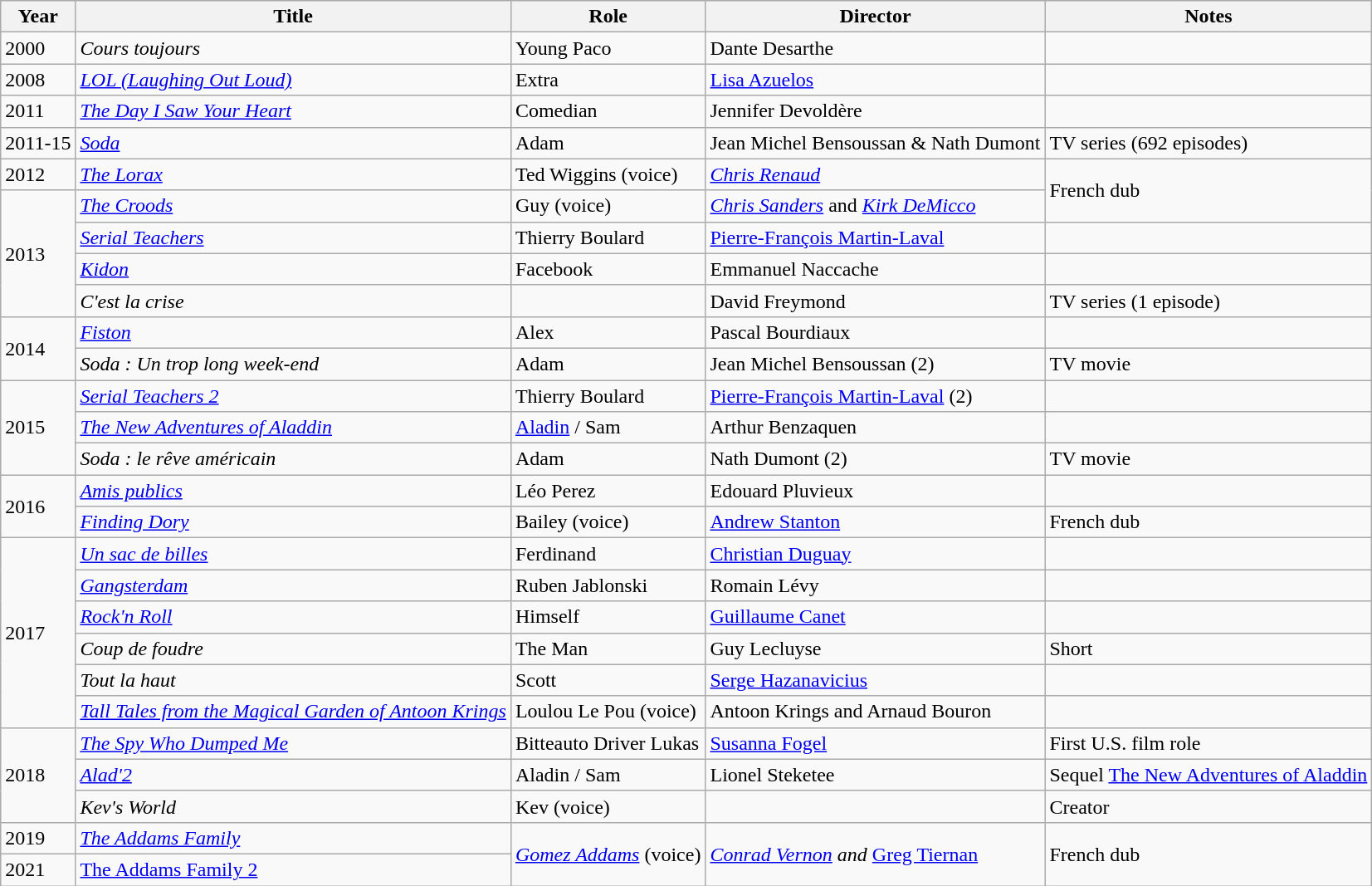<table class="wikitable sortable">
<tr>
<th>Year</th>
<th>Title</th>
<th>Role</th>
<th>Director</th>
<th class="unsortable">Notes</th>
</tr>
<tr>
<td>2000</td>
<td><em>Cours toujours</em></td>
<td>Young Paco</td>
<td>Dante Desarthe</td>
<td></td>
</tr>
<tr>
<td>2008</td>
<td><em><a href='#'>LOL (Laughing Out Loud)</a></em></td>
<td>Extra</td>
<td><a href='#'>Lisa Azuelos</a></td>
<td></td>
</tr>
<tr>
<td>2011</td>
<td><em><a href='#'>The Day I Saw Your Heart</a></em></td>
<td>Comedian</td>
<td>Jennifer Devoldère</td>
<td></td>
</tr>
<tr>
<td>2011-15</td>
<td><em><a href='#'>Soda</a></em></td>
<td>Adam</td>
<td>Jean Michel Bensoussan & Nath Dumont</td>
<td>TV series (692 episodes)</td>
</tr>
<tr>
<td>2012</td>
<td><em><a href='#'>The Lorax</a></em></td>
<td>Ted Wiggins (voice)</td>
<td><em><a href='#'>Chris Renaud</a></em></td>
<td rowspan="2">French dub</td>
</tr>
<tr>
<td rowspan=4>2013</td>
<td><em><a href='#'>The Croods</a></em></td>
<td>Guy (voice)</td>
<td><em><a href='#'>Chris Sanders</a></em> and <em><a href='#'>Kirk DeMicco</a></em></td>
</tr>
<tr>
<td><em><a href='#'>Serial Teachers</a></em></td>
<td>Thierry Boulard</td>
<td><a href='#'>Pierre-François Martin-Laval</a></td>
<td></td>
</tr>
<tr>
<td><em><a href='#'>Kidon</a></em></td>
<td>Facebook</td>
<td>Emmanuel Naccache</td>
<td></td>
</tr>
<tr>
<td><em>C'est la crise</em></td>
<td></td>
<td>David Freymond</td>
<td>TV series (1 episode)</td>
</tr>
<tr>
<td rowspan=2>2014</td>
<td><em><a href='#'>Fiston</a></em></td>
<td>Alex</td>
<td>Pascal Bourdiaux</td>
<td></td>
</tr>
<tr>
<td><em>Soda : Un trop long week-end</em></td>
<td>Adam</td>
<td>Jean Michel Bensoussan (2)</td>
<td>TV movie</td>
</tr>
<tr>
<td rowspan=3>2015</td>
<td><em><a href='#'>Serial Teachers 2</a></em></td>
<td>Thierry Boulard</td>
<td><a href='#'>Pierre-François Martin-Laval</a> (2)</td>
<td></td>
</tr>
<tr>
<td><em><a href='#'>The New Adventures of Aladdin</a></em></td>
<td><a href='#'>Aladin</a> / Sam</td>
<td>Arthur Benzaquen</td>
<td></td>
</tr>
<tr>
<td><em>Soda : le rêve américain</em></td>
<td>Adam</td>
<td>Nath Dumont (2)</td>
<td>TV movie</td>
</tr>
<tr>
<td rowspan=2>2016</td>
<td><em><a href='#'>Amis publics</a></em></td>
<td>Léo Perez</td>
<td>Edouard Pluvieux</td>
<td></td>
</tr>
<tr>
<td><em><a href='#'>Finding Dory</a></em></td>
<td>Bailey (voice)</td>
<td><a href='#'>Andrew Stanton</a></td>
<td>French dub</td>
</tr>
<tr>
<td rowspan=6>2017</td>
<td><em><a href='#'>Un sac de billes</a></em></td>
<td>Ferdinand</td>
<td><a href='#'>Christian Duguay</a></td>
<td></td>
</tr>
<tr>
<td><em><a href='#'>Gangsterdam</a></em></td>
<td>Ruben Jablonski</td>
<td>Romain Lévy</td>
<td></td>
</tr>
<tr>
<td><em><a href='#'>Rock'n Roll</a></em></td>
<td>Himself</td>
<td><a href='#'>Guillaume Canet</a></td>
<td></td>
</tr>
<tr>
<td><em>Coup de foudre</em></td>
<td>The Man</td>
<td>Guy Lecluyse</td>
<td>Short</td>
</tr>
<tr>
<td><em>Tout la haut</em></td>
<td>Scott</td>
<td><a href='#'>Serge Hazanavicius</a></td>
<td></td>
</tr>
<tr>
<td><em><a href='#'>Tall Tales from the Magical Garden of Antoon Krings</a></em></td>
<td>Loulou Le Pou (voice)</td>
<td>Antoon Krings and Arnaud Bouron</td>
<td></td>
</tr>
<tr>
<td rowspan=3>2018</td>
<td><em><a href='#'>The Spy Who Dumped Me</a></em></td>
<td>Bitteauto Driver Lukas</td>
<td><a href='#'>Susanna Fogel</a></td>
<td>First U.S. film role</td>
</tr>
<tr>
<td><em><a href='#'>Alad'2</a></em></td>
<td>Aladin / Sam</td>
<td>Lionel Steketee</td>
<td>Sequel <a href='#'>The New Adventures of Aladdin</a></td>
</tr>
<tr>
<td><em>Kev's World</em></td>
<td>Kev (voice)</td>
<td></td>
<td>Creator</td>
</tr>
<tr>
<td>2019</td>
<td><em><a href='#'>The Addams Family</a></em></td>
<td rowspan="2"><em><a href='#'>Gomez Addams</a></em> (voice)</td>
<td rowspan="2"><em><a href='#'>Conrad Vernon</a> and </em><a href='#'>Greg Tiernan</a><em></td>
<td rowspan="2">French dub</td>
</tr>
<tr>
<td>2021</td>
<td></em><a href='#'>The Addams Family 2</a><em></td>
</tr>
</table>
